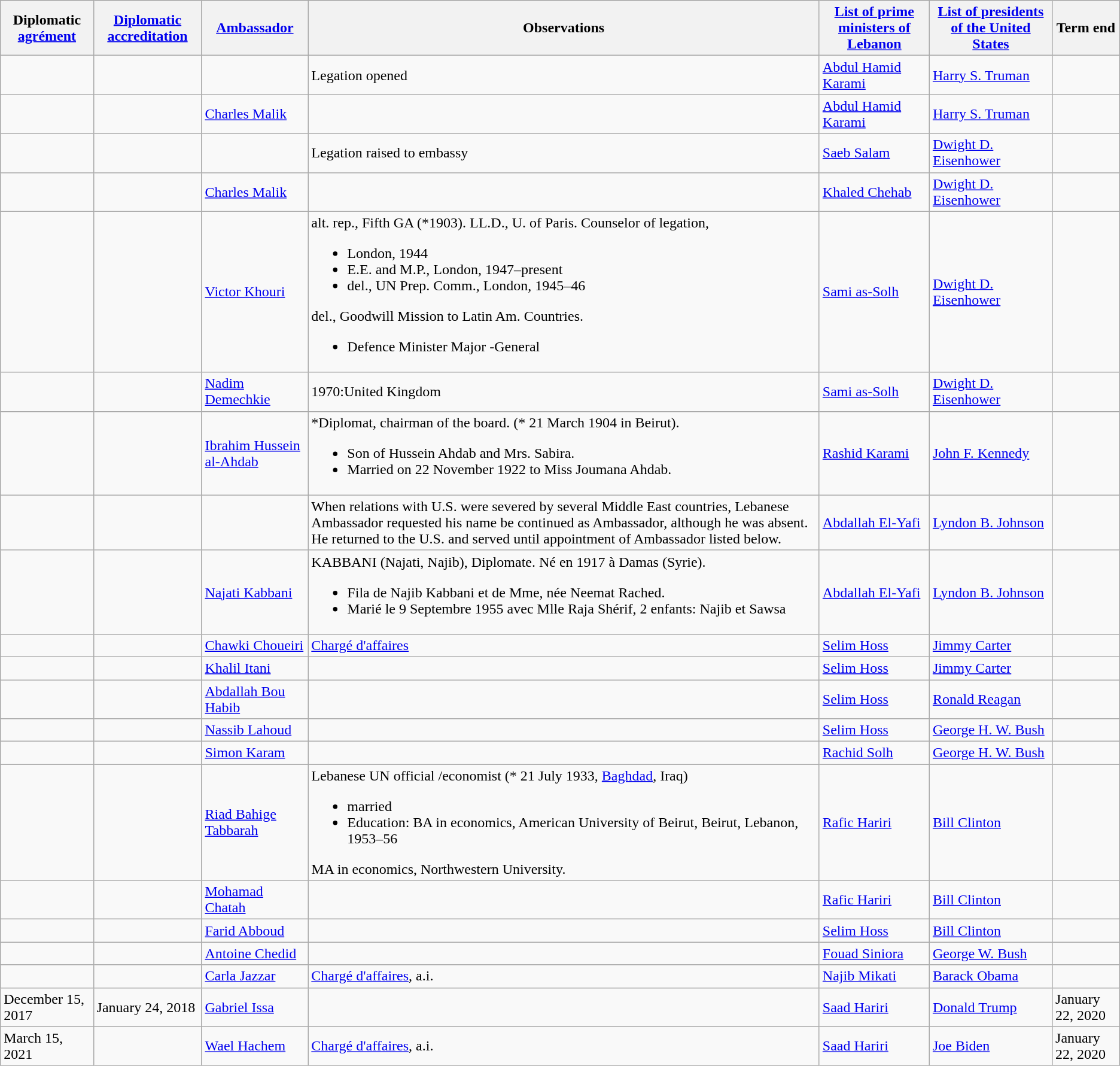<table class="wikitable sortable">
<tr>
<th>Diplomatic <a href='#'>agrément</a></th>
<th><a href='#'>Diplomatic accreditation</a></th>
<th><a href='#'>Ambassador</a></th>
<th>Observations</th>
<th><a href='#'>List of prime ministers of Lebanon</a></th>
<th><a href='#'>List of presidents of the United States</a></th>
<th>Term end</th>
</tr>
<tr>
<td></td>
<td></td>
<td></td>
<td>Legation opened</td>
<td><a href='#'>Abdul Hamid Karami</a></td>
<td><a href='#'>Harry S. Truman</a></td>
<td></td>
</tr>
<tr>
<td></td>
<td></td>
<td><a href='#'>Charles Malik</a></td>
<td></td>
<td><a href='#'>Abdul Hamid Karami</a></td>
<td><a href='#'>Harry S. Truman</a></td>
<td></td>
</tr>
<tr>
<td></td>
<td></td>
<td></td>
<td>Legation raised to embassy</td>
<td><a href='#'>Saeb Salam</a></td>
<td><a href='#'>Dwight D. Eisenhower</a></td>
<td></td>
</tr>
<tr>
<td></td>
<td></td>
<td><a href='#'>Charles Malik</a></td>
<td></td>
<td><a href='#'>Khaled Chehab</a></td>
<td><a href='#'>Dwight D. Eisenhower</a></td>
<td></td>
</tr>
<tr>
<td></td>
<td></td>
<td><a href='#'>Victor Khouri</a></td>
<td>alt. rep., Fifth GA (*1903). LL.D., U. of Paris. Counselor of legation,<br><ul><li>London, 1944</li><li>E.E. and M.P., London, 1947–present</li><li>del., UN Prep. Comm., London, 1945–46</li></ul>del., Goodwill Mission to Latin Am. Countries.<ul><li>Defence Minister Major -General</li></ul></td>
<td><a href='#'>Sami as-Solh</a></td>
<td><a href='#'>Dwight D. Eisenhower</a></td>
<td></td>
</tr>
<tr>
<td></td>
<td></td>
<td><a href='#'>Nadim Demechkie</a></td>
<td>1970:United Kingdom</td>
<td><a href='#'>Sami as-Solh</a></td>
<td><a href='#'>Dwight D. Eisenhower</a></td>
<td></td>
</tr>
<tr>
<td></td>
<td></td>
<td><a href='#'>Ibrahim Hussein al-Ahdab</a></td>
<td>*Diplomat, chairman of the board. (* 21 March 1904 in Beirut).<br><ul><li>Son of Hussein Ahdab and Mrs. Sabira.</li><li>Married on 22 November 1922 to Miss Joumana Ahdab.</li></ul></td>
<td><a href='#'>Rashid Karami</a></td>
<td><a href='#'>John F. Kennedy</a></td>
<td></td>
</tr>
<tr>
<td></td>
<td></td>
<td></td>
<td>When relations with U.S. were severed by several Middle East countries, Lebanese Ambassador requested his name be continued as Ambassador, although he was absent. He returned to the U.S. and served until appointment of Ambassador listed below.</td>
<td><a href='#'>Abdallah El-Yafi</a></td>
<td><a href='#'>Lyndon B. Johnson</a></td>
<td></td>
</tr>
<tr>
<td></td>
<td></td>
<td><a href='#'>Najati Kabbani</a></td>
<td>KABBANI (Najati, Najib), Diplomate. Né en 1917 à Damas (Syrie).<br><ul><li>Fila de Najib Kabbani et de Mme, née Neemat Rached.</li><li>Marié le 9 Septembre 1955 avec Mlle Raja Shérif, 2 enfants: Najib et Sawsa</li></ul></td>
<td><a href='#'>Abdallah El-Yafi</a></td>
<td><a href='#'>Lyndon B. Johnson</a></td>
<td></td>
</tr>
<tr>
<td></td>
<td></td>
<td><a href='#'>Chawki Choueiri</a></td>
<td><a href='#'>Chargé d'affaires</a></td>
<td><a href='#'>Selim Hoss</a></td>
<td><a href='#'>Jimmy Carter</a></td>
<td></td>
</tr>
<tr>
<td></td>
<td></td>
<td><a href='#'>Khalil Itani</a></td>
<td></td>
<td><a href='#'>Selim Hoss</a></td>
<td><a href='#'>Jimmy Carter</a></td>
<td></td>
</tr>
<tr>
<td></td>
<td></td>
<td><a href='#'>Abdallah Bou Habib</a></td>
<td></td>
<td><a href='#'>Selim Hoss</a></td>
<td><a href='#'>Ronald Reagan</a></td>
<td></td>
</tr>
<tr>
<td></td>
<td></td>
<td><a href='#'>Nassib Lahoud</a></td>
<td></td>
<td><a href='#'>Selim Hoss</a></td>
<td><a href='#'>George H. W. Bush</a></td>
<td></td>
</tr>
<tr>
<td></td>
<td></td>
<td><a href='#'>Simon Karam</a></td>
<td></td>
<td><a href='#'>Rachid Solh</a></td>
<td><a href='#'>George H. W. Bush</a></td>
<td></td>
</tr>
<tr>
<td></td>
<td></td>
<td><a href='#'>Riad Bahige Tabbarah</a></td>
<td>Lebanese UN official /economist (* 21 July 1933, <a href='#'>Baghdad</a>, Iraq)<br><ul><li>married</li><li>Education: BA in economics, American University of Beirut, Beirut, Lebanon, 1953–56</li></ul>MA in economics, Northwestern University.</td>
<td><a href='#'>Rafic Hariri</a></td>
<td><a href='#'>Bill Clinton</a></td>
<td></td>
</tr>
<tr>
<td></td>
<td></td>
<td><a href='#'>Mohamad Chatah</a></td>
<td></td>
<td><a href='#'>Rafic Hariri</a></td>
<td><a href='#'>Bill Clinton</a></td>
<td></td>
</tr>
<tr>
<td></td>
<td></td>
<td><a href='#'>Farid Abboud</a></td>
<td></td>
<td><a href='#'>Selim Hoss</a></td>
<td><a href='#'>Bill Clinton</a></td>
<td></td>
</tr>
<tr>
<td></td>
<td></td>
<td><a href='#'>Antoine Chedid</a></td>
<td></td>
<td><a href='#'>Fouad Siniora</a></td>
<td><a href='#'>George W. Bush</a></td>
<td></td>
</tr>
<tr>
<td></td>
<td></td>
<td><a href='#'>Carla Jazzar</a></td>
<td><a href='#'>Chargé d'affaires</a>, a.i.</td>
<td><a href='#'>Najib Mikati</a></td>
<td><a href='#'>Barack Obama</a></td>
<td></td>
</tr>
<tr>
<td>December 15, 2017</td>
<td>January 24, 2018</td>
<td><a href='#'>Gabriel Issa</a></td>
<td></td>
<td><a href='#'>Saad Hariri</a></td>
<td><a href='#'>Donald Trump</a></td>
<td>January 22, 2020</td>
</tr>
<tr>
<td>March 15, 2021</td>
<td></td>
<td><a href='#'>Wael Hachem</a></td>
<td><a href='#'>Chargé d'affaires</a>, a.i.</td>
<td><a href='#'>Saad Hariri</a></td>
<td><a href='#'>Joe Biden</a></td>
<td>January 22, 2020</td>
</tr>
</table>
